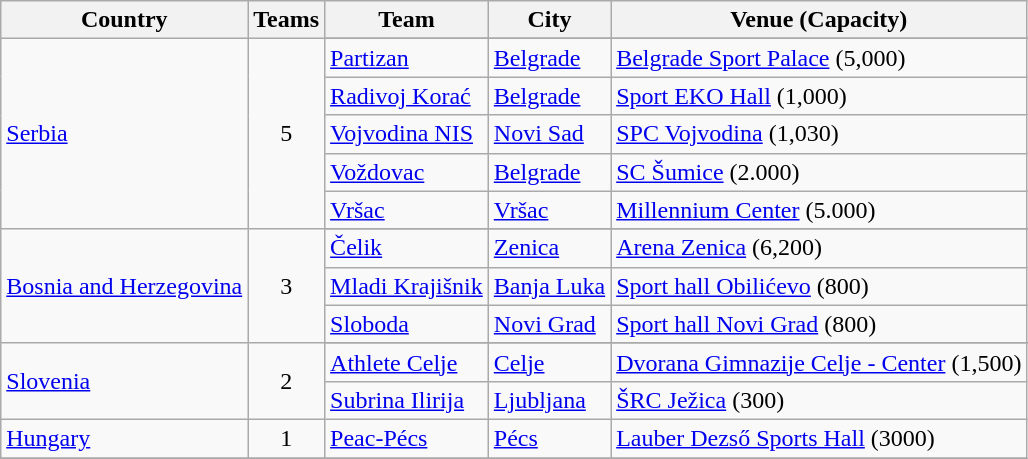<table class="wikitable">
<tr>
<th>Country</th>
<th>Teams</th>
<th>Team</th>
<th>City</th>
<th>Venue (Capacity)</th>
</tr>
<tr>
<td rowspan=6> <a href='#'>Serbia</a></td>
<td align=center rowspan=6>5</td>
</tr>
<tr>
<td><a href='#'>Partizan</a></td>
<td><a href='#'>Belgrade</a></td>
<td><a href='#'>Belgrade Sport Palace</a> (5,000)</td>
</tr>
<tr>
<td><a href='#'>Radivoj Korać</a></td>
<td><a href='#'>Belgrade</a></td>
<td><a href='#'>Sport EKO Hall</a> (1,000)</td>
</tr>
<tr>
<td><a href='#'>Vojvodina NIS</a></td>
<td><a href='#'>Novi Sad</a></td>
<td><a href='#'>SPC Vojvodina</a> (1,030)</td>
</tr>
<tr>
<td><a href='#'>Voždovac</a></td>
<td><a href='#'>Belgrade</a></td>
<td><a href='#'>SC Šumice</a> (2.000)</td>
</tr>
<tr>
<td><a href='#'>Vršac</a></td>
<td><a href='#'>Vršac</a></td>
<td><a href='#'>Millennium Center</a> (5.000)</td>
</tr>
<tr>
<td rowspan=4> <a href='#'>Bosnia and Herzegovina</a></td>
<td align=center rowspan=4>3</td>
</tr>
<tr>
<td><a href='#'>Čelik</a></td>
<td><a href='#'>Zenica</a></td>
<td><a href='#'>Arena Zenica</a> (6,200)</td>
</tr>
<tr>
<td><a href='#'>Mladi Krajišnik</a></td>
<td><a href='#'>Banja Luka</a></td>
<td><a href='#'>Sport hall Obilićevo</a> (800)</td>
</tr>
<tr>
<td><a href='#'>Sloboda</a></td>
<td><a href='#'>Novi Grad</a></td>
<td><a href='#'>Sport hall Novi Grad</a> (800)</td>
</tr>
<tr>
<td rowspan=3> <a href='#'>Slovenia</a></td>
<td align=center rowspan=3>2</td>
</tr>
<tr>
<td><a href='#'>Athlete Celje</a></td>
<td><a href='#'>Celje</a></td>
<td><a href='#'>Dvorana Gimnazije Celje - Center</a> (1,500)</td>
</tr>
<tr>
<td><a href='#'>Subrina Ilirija</a></td>
<td><a href='#'>Ljubljana</a></td>
<td><a href='#'>ŠRC Ježica</a> (300)</td>
</tr>
<tr>
<td> <a href='#'>Hungary</a></td>
<td align=center>1</td>
<td><a href='#'>Peac-Pécs</a></td>
<td><a href='#'>Pécs</a></td>
<td><a href='#'>Lauber Dezső Sports Hall</a> (3000)</td>
</tr>
<tr>
</tr>
</table>
